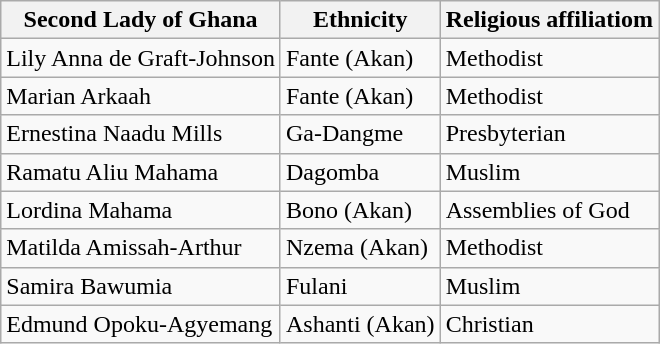<table class="wikitable">
<tr>
<th>Second Lady of Ghana</th>
<th>Ethnicity</th>
<th>Religious affiliatiom</th>
</tr>
<tr>
<td>Lily Anna de Graft-Johnson</td>
<td>Fante (Akan)</td>
<td>Methodist</td>
</tr>
<tr>
<td>Marian Arkaah</td>
<td>Fante (Akan)</td>
<td>Methodist</td>
</tr>
<tr>
<td>Ernestina Naadu Mills</td>
<td>Ga-Dangme</td>
<td>Presbyterian</td>
</tr>
<tr>
<td>Ramatu Aliu Mahama</td>
<td>Dagomba</td>
<td>Muslim</td>
</tr>
<tr>
<td>Lordina Mahama</td>
<td>Bono (Akan)</td>
<td>Assemblies of God</td>
</tr>
<tr>
<td>Matilda Amissah-Arthur</td>
<td>Nzema (Akan)</td>
<td>Methodist</td>
</tr>
<tr>
<td>Samira Bawumia</td>
<td>Fulani</td>
<td>Muslim</td>
</tr>
<tr>
<td>Edmund Opoku-Agyemang</td>
<td>Ashanti (Akan)</td>
<td>Christian</td>
</tr>
</table>
